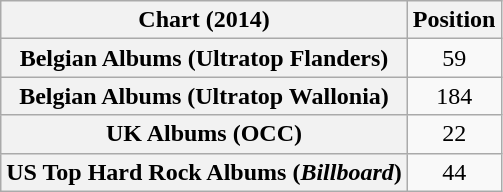<table class="wikitable sortable plainrowheaders" style="text-align:center;">
<tr>
<th scope="col">Chart (2014)</th>
<th scope="col">Position</th>
</tr>
<tr>
<th scope="row">Belgian Albums (Ultratop Flanders)</th>
<td>59</td>
</tr>
<tr>
<th scope="row">Belgian Albums (Ultratop Wallonia)</th>
<td>184</td>
</tr>
<tr>
<th scope="row">UK Albums (OCC)</th>
<td>22</td>
</tr>
<tr>
<th scope="row">US Top Hard Rock Albums (<em>Billboard</em>)</th>
<td>44</td>
</tr>
</table>
